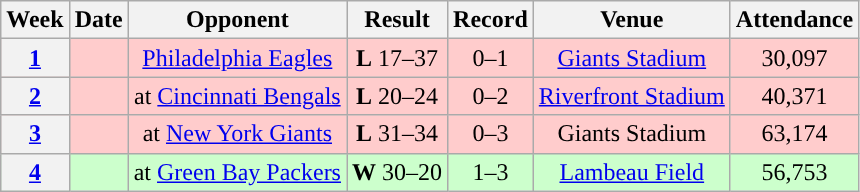<table class="wikitable" style="text-align:center">
<tr>
<th>Week</th>
<th>Date</th>
<th>Opponent</th>
<th>Result</th>
<th>Record</th>
<th>Venue</th>
<th>Attendance</th>
</tr>
<tr style="background:#fcc">
<th><a href='#'>1</a></th>
<td></td>
<td><a href='#'>Philadelphia Eagles</a></td>
<td><strong>L</strong> 17–37</td>
<td>0–1</td>
<td><a href='#'>Giants Stadium</a></td>
<td>30,097</td>
</tr>
<tr style="background:#fcc">
<th><a href='#'>2</a></th>
<td></td>
<td>at <a href='#'>Cincinnati Bengals</a></td>
<td><strong>L</strong> 20–24</td>
<td>0–2</td>
<td><a href='#'>Riverfront Stadium</a></td>
<td>40,371</td>
</tr>
<tr style="background:#fcc">
<th><a href='#'>3</a></th>
<td></td>
<td>at <a href='#'>New York Giants</a></td>
<td><strong>L</strong> 31–34 </td>
<td>0–3</td>
<td>Giants Stadium</td>
<td>63,174</td>
</tr>
<tr style="background:#cfc">
<th><a href='#'>4</a></th>
<td></td>
<td>at <a href='#'>Green Bay Packers</a></td>
<td><strong>W</strong> 30–20</td>
<td>1–3</td>
<td><a href='#'>Lambeau Field</a></td>
<td>56,753</td>
</tr>
</table>
